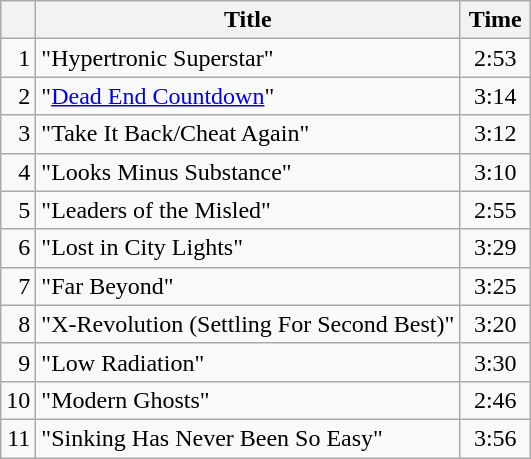<table class="wikitable">
<tr>
<th align="center"></th>
<th align="center">Title</th>
<th width="40" align="center">Time</th>
</tr>
<tr>
<td align="right">1</td>
<td>"Hypertronic Superstar"</td>
<td align="center">2:53</td>
</tr>
<tr>
<td align="right">2</td>
<td>"<a href='#'>Dead End Countdown</a>"</td>
<td align="center">3:14</td>
</tr>
<tr>
<td align="right">3</td>
<td>"Take It Back/Cheat Again"</td>
<td align="center">3:12</td>
</tr>
<tr>
<td align="right">4</td>
<td>"Looks Minus Substance"</td>
<td align="center">3:10</td>
</tr>
<tr>
<td align="right">5</td>
<td>"Leaders of the Misled"</td>
<td align="center">2:55</td>
</tr>
<tr>
<td align="right">6</td>
<td>"Lost in City Lights"</td>
<td align="center">3:29</td>
</tr>
<tr>
<td align="right">7</td>
<td>"Far Beyond"</td>
<td align="center">3:25</td>
</tr>
<tr>
<td align="right">8</td>
<td>"X-Revolution (Settling For Second Best)"</td>
<td align="center">3:20</td>
</tr>
<tr>
<td align="right">9</td>
<td>"Low Radiation"</td>
<td align="center">3:30</td>
</tr>
<tr>
<td align="right">10</td>
<td>"Modern Ghosts"</td>
<td align="center">2:46</td>
</tr>
<tr>
<td align="right">11</td>
<td>"Sinking Has Never Been So Easy"</td>
<td align="center">3:56</td>
</tr>
</table>
